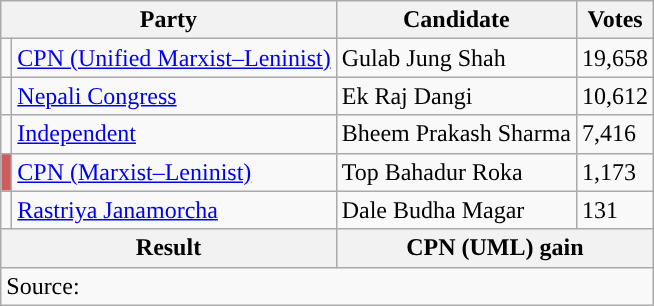<table class="wikitable">
<tr>
<th colspan="2">Party</th>
<th>Candidate</th>
<th>Votes</th>
</tr>
<tr>
<td style="background-color:"></td>
<td><a href='#'>CPN (Unified Marxist–Leninist)</a></td>
<td>Gulab Jung Shah</td>
<td>19,658</td>
</tr>
<tr>
<td style="background-color:"></td>
<td><a href='#'>Nepali Congress</a></td>
<td>Ek Raj Dangi</td>
<td>10,612</td>
</tr>
<tr>
<td style="background-color:"></td>
<td><a href='#'>Independent</a></td>
<td>Bheem Prakash Sharma</td>
<td>7,416</td>
</tr>
<tr>
<td style="background-color:indianred"></td>
<td><a href='#'>CPN (Marxist–Leninist)</a></td>
<td>Top Bahadur Roka</td>
<td>1,173</td>
</tr>
<tr>
<td style="background-color:"></td>
<td><a href='#'>Rastriya Janamorcha</a></td>
<td>Dale Budha Magar</td>
<td>131</td>
</tr>
<tr>
<th colspan="2">Result</th>
<th colspan="2">CPN (UML) gain</th>
</tr>
<tr>
<td colspan="4">Source: </td>
</tr>
</table>
